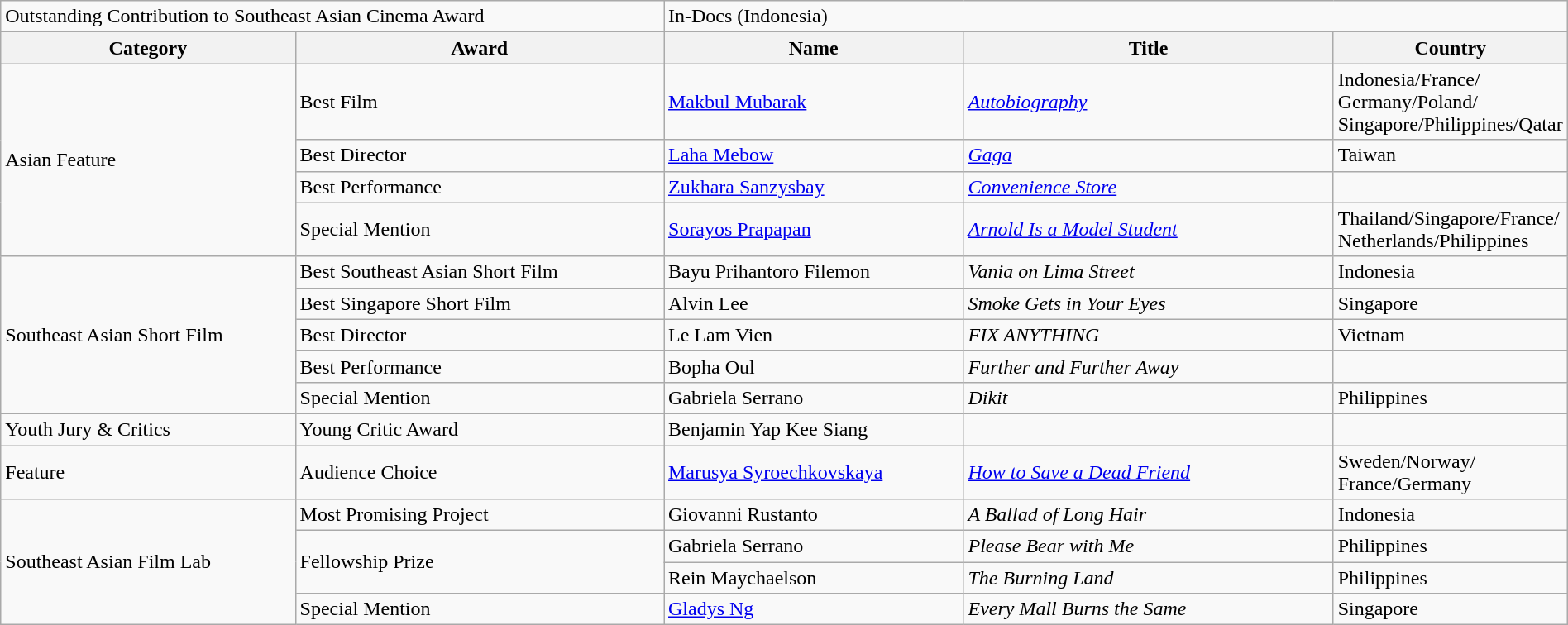<table class="wikitable" width="100%">
<tr>
<td colspan="2">Outstanding Contribution to Southeast Asian Cinema Award</td>
<td colspan="3">In-Docs (Indonesia)</td>
</tr>
<tr>
<th width="20%" scope="col">Category</th>
<th width="25%" scope="col">Award</th>
<th width="20%" scope="col">Name</th>
<th width="25%" scope="col">Title</th>
<th width="10%" scope="col">Country</th>
</tr>
<tr>
<td rowspan="4">Asian Feature</td>
<td>Best Film</td>
<td><a href='#'>Makbul Mubarak</a></td>
<td><em><a href='#'>Autobiography</a></em></td>
<td>Indonesia/France/ Germany/Poland/ Singapore/Philippines/Qatar</td>
</tr>
<tr>
<td>Best Director</td>
<td><a href='#'>Laha Mebow</a></td>
<td><em><a href='#'>Gaga</a></em></td>
<td>Taiwan</td>
</tr>
<tr>
<td>Best Performance</td>
<td><a href='#'>Zukhara Sanzysbay</a></td>
<td><em><a href='#'>Convenience Store</a></em></td>
<td></td>
</tr>
<tr>
<td>Special Mention</td>
<td><a href='#'>Sorayos Prapapan</a></td>
<td><em><a href='#'>Arnold Is a Model Student</a></em></td>
<td>Thailand/Singapore/France/ Netherlands/Philippines</td>
</tr>
<tr>
<td rowspan="5">Southeast Asian Short Film</td>
<td>Best Southeast Asian Short Film</td>
<td>Bayu Prihantoro Filemon</td>
<td><em>Vania on Lima Street</em></td>
<td>Indonesia</td>
</tr>
<tr>
<td>Best Singapore Short Film</td>
<td>Alvin Lee</td>
<td><em>Smoke Gets in Your Eyes</em></td>
<td>Singapore</td>
</tr>
<tr>
<td>Best Director</td>
<td>Le Lam Vien</td>
<td><em>FIX ANYTHING</em></td>
<td>Vietnam</td>
</tr>
<tr>
<td>Best Performance</td>
<td>Bopha Oul</td>
<td><em>Further and Further Away</em></td>
<td></td>
</tr>
<tr>
<td>Special Mention</td>
<td>Gabriela Serrano</td>
<td><em>Dikit</em></td>
<td>Philippines</td>
</tr>
<tr>
<td>Youth Jury & Critics</td>
<td>Young Critic Award</td>
<td>Benjamin Yap Kee Siang</td>
<td></td>
<td></td>
</tr>
<tr>
<td>Feature</td>
<td>Audience Choice</td>
<td><a href='#'>Marusya Syroechkovskaya</a></td>
<td><em><a href='#'>How to Save a Dead Friend</a></em></td>
<td>Sweden/Norway/ France/Germany</td>
</tr>
<tr>
<td rowspan="4">Southeast Asian Film Lab</td>
<td>Most Promising Project</td>
<td>Giovanni Rustanto</td>
<td><em>A Ballad of Long Hair</em></td>
<td>Indonesia</td>
</tr>
<tr>
<td rowspan="2">Fellowship Prize</td>
<td>Gabriela Serrano</td>
<td><em>Please Bear with Me</em></td>
<td>Philippines</td>
</tr>
<tr>
<td>Rein Maychaelson</td>
<td><em>The Burning Land</em></td>
<td>Philippines</td>
</tr>
<tr>
<td>Special Mention</td>
<td><a href='#'>Gladys Ng</a></td>
<td><em>Every Mall Burns the Same</em></td>
<td>Singapore</td>
</tr>
</table>
